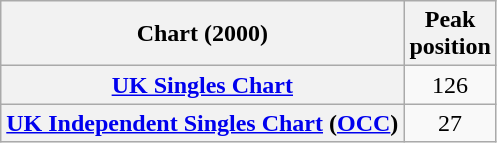<table class="wikitable plainrowheaders">
<tr>
<th>Chart (2000)</th>
<th>Peak<br>position</th>
</tr>
<tr>
<th scope="row"><a href='#'>UK Singles Chart</a></th>
<td style="text-align:center;">126</td>
</tr>
<tr>
<th scope="row"><a href='#'>UK Independent Singles Chart</a> (<a href='#'>OCC</a>)</th>
<td style="text-align:center;">27</td>
</tr>
</table>
